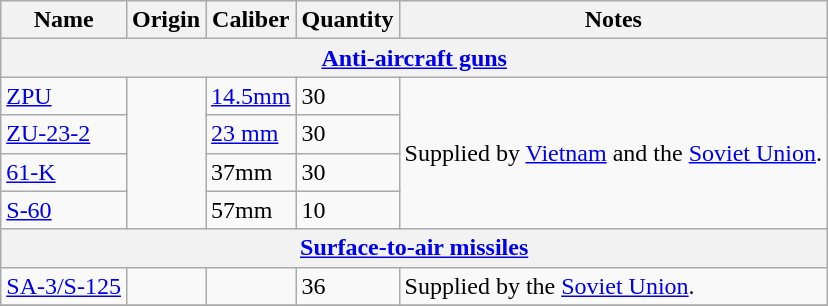<table class="wikitable">
<tr>
<th>Name</th>
<th>Origin</th>
<th>Caliber</th>
<th>Quantity</th>
<th>Notes</th>
</tr>
<tr>
<th colspan="7"><a href='#'>Anti-aircraft guns</a></th>
</tr>
<tr>
<td><a href='#'>ZPU</a></td>
<td rowspan="4"></td>
<td><a href='#'>14.5mm</a></td>
<td>30</td>
<td rowspan="4">Supplied by <a href='#'>Vietnam</a> and the <a href='#'>Soviet Union</a>.</td>
</tr>
<tr>
<td><a href='#'>ZU-23-2</a></td>
<td><a href='#'>23 mm</a></td>
<td>30</td>
</tr>
<tr>
<td><a href='#'>61-K</a></td>
<td>37mm</td>
<td>30</td>
</tr>
<tr>
<td><a href='#'>S-60</a></td>
<td>57mm</td>
<td>10</td>
</tr>
<tr>
<th colspan="7"><a href='#'>Surface-to-air missiles</a></th>
</tr>
<tr>
<td><a href='#'>SA-3/S-125</a></td>
<td></td>
<td></td>
<td>36</td>
<td>Supplied by the <a href='#'>Soviet Union</a>.</td>
</tr>
<tr>
</tr>
</table>
